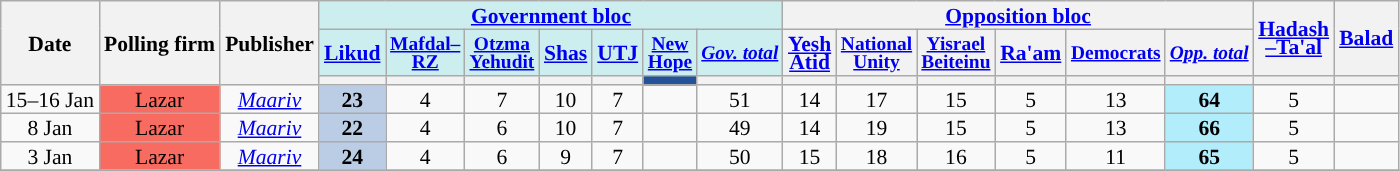<table class="wikitable sortable" style="text-align:center;font-size:90%;line-height:12px">
<tr>
<th rowspan="3">Date</th>
<th rowspan="3">Polling firm</th>
<th rowspan="3">Publisher</th>
<th colspan="7" style="background:#cee;"><a href='#'>Government bloc</a></th>
<th colspan="6"><a href='#'>Opposition bloc</a></th>
<th rowspan="2"><a href='#'>Hadash<br>–Ta'al</a></th>
<th rowspan="2"><a href='#'>Balad</a></th>
</tr>
<tr>
<th style="background:#cee"><a href='#'>Likud</a></th>
<th style="background:#cee;font-size:90%"><a href='#'>Mafdal–<br>RZ</a></th>
<th style="background:#cee;font-size:90%"><a href='#'>Otzma<br>Yehudit</a></th>
<th style="background:#cee"><a href='#'>Shas</a></th>
<th style="background:#cee"><a href='#'>UTJ</a></th>
<th style="background:#cee;font-size:90%"><a href='#'>New<br>Hope</a></th>
<th style="background:#cee;font-size:90%"><a href='#'><em>Gov. total</em></a></th>
<th><a href='#'>Yesh<br>Atid</a></th>
<th style="font-size:90%"><a href='#'>National<br>Unity</a></th>
<th style="font-size:90%"><a href='#'>Yisrael<br>Beiteinu</a></th>
<th><a href='#'>Ra'am</a></th>
<th style="font-size:90%"><a href='#'>Democrats</a></th>
<th style="font-size:90%"><a href='#'><em>Opp. total</em></a></th>
</tr>
<tr>
<th style="background:"></th>
<th style="background:"></th>
<th style="background:"></th>
<th style="background:"></th>
<th style="background:"></th>
<th style="background:#235298"></th>
<th style="background:"></th>
<th style="background:"></th>
<th style="background:"></th>
<th style="background:"></th>
<th style="background:"></th>
<th style="background:"></th>
<th style="background:"></th>
<th style="background:"></th>
<th style="background:"></th>
</tr>
<tr>
<td data-sort-value=2025-01-15>15–16 Jan</td>
<td style=background:#F86B61>Lazar</td>
<td><em><a href='#'>Maariv</a></em></td>
<td style=background:#BBCDE4><strong>23</strong> </td>
<td>4</td>
<td>7</td>
<td>10</td>
<td>7</td>
<td></td>
<td>51</td>
<td>14</td>
<td>17</td>
<td>15</td>
<td>5</td>
<td>13</td>
<td style=background:#B2EDFB><strong>64</strong>	</td>
<td>5</td>
<td></td>
</tr>
<tr>
<td data-sort-value=2025-01-08>8 Jan</td>
<td style=background:#F86B61>Lazar</td>
<td><em><a href='#'>Maariv</a></em></td>
<td style=background:#BBCDE4><strong>22</strong> </td>
<td>4</td>
<td>6</td>
<td>10</td>
<td>7</td>
<td></td>
<td>49</td>
<td>14</td>
<td>19</td>
<td>15</td>
<td>5</td>
<td>13</td>
<td style=background:#B2EDFB><strong>66</strong>	</td>
<td>5</td>
<td></td>
</tr>
<tr>
<td>3 Jan</td>
<td style=background:#F86B61>Lazar</td>
<td><em><a href='#'>Maariv</a></em></td>
<td style=background:#BBCDE4><strong>24</strong> </td>
<td>4</td>
<td>6</td>
<td>9</td>
<td>7</td>
<td></td>
<td>50</td>
<td>15</td>
<td>18</td>
<td>16</td>
<td>5</td>
<td>11</td>
<td style=background:#B2EDFB><strong>65</strong>	</td>
<td>5</td>
<td></td>
</tr>
<tr>
</tr>
</table>
